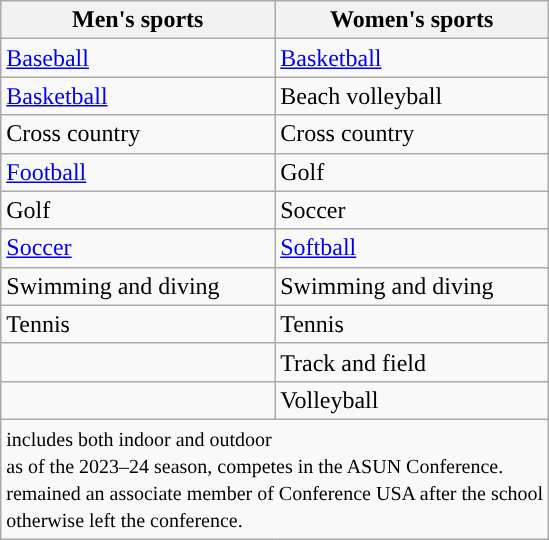<table class="wikitable" style=" ">
<tr>
<th width=px>Men's sports</th>
<th width=px>Women's sports</th>
</tr>
<tr>
<td><a href='#'>Baseball</a></td>
<td><a href='#'>Basketball</a></td>
</tr>
<tr>
<td><a href='#'>Basketball</a></td>
<td>Beach volleyball</td>
</tr>
<tr>
<td>Cross country</td>
<td>Cross country</td>
</tr>
<tr>
<td><a href='#'>Football</a></td>
<td>Golf</td>
</tr>
<tr>
<td>Golf</td>
<td>Soccer</td>
</tr>
<tr>
<td><a href='#'>Soccer</a></td>
<td><a href='#'>Softball</a></td>
</tr>
<tr>
<td>Swimming and diving</td>
<td>Swimming and diving</td>
</tr>
<tr>
<td>Tennis</td>
<td>Tennis</td>
</tr>
<tr>
<td></td>
<td>Track and field</td>
</tr>
<tr>
<td></td>
<td>Volleyball</td>
</tr>
<tr>
<td colspan="2"><small>includes both indoor and outdoor<br> as of the 2023–24 season, competes in the ASUN Conference.<br> remained an associate member of Conference USA after the school <br>otherwise left the conference.</small></td>
</tr>
</table>
